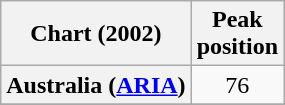<table class="wikitable sortable plainrowheaders" style="text-align:center">
<tr>
<th scope="col">Chart (2002)</th>
<th scope="col">Peak<br>position</th>
</tr>
<tr>
<th scope="row">Australia (<a href='#'>ARIA</a>)</th>
<td>76</td>
</tr>
<tr>
</tr>
<tr>
</tr>
</table>
